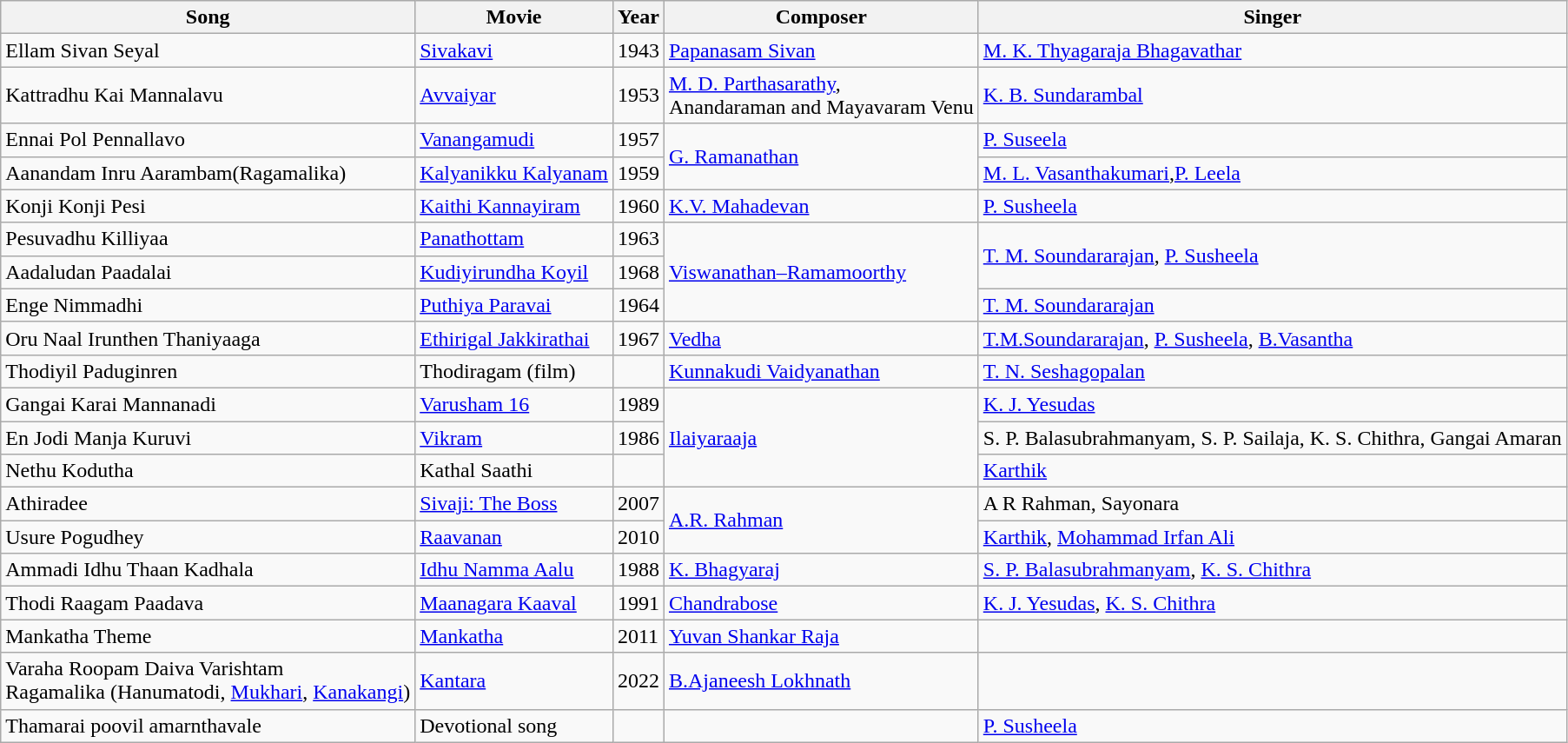<table class="wikitable">
<tr>
<th>Song</th>
<th>Movie</th>
<th>Year</th>
<th>Composer</th>
<th>Singer</th>
</tr>
<tr>
<td>Ellam Sivan Seyal</td>
<td><a href='#'>Sivakavi</a></td>
<td>1943</td>
<td><a href='#'>Papanasam Sivan</a></td>
<td><a href='#'>M. K. Thyagaraja Bhagavathar</a></td>
</tr>
<tr>
<td>Kattradhu Kai Mannalavu</td>
<td><a href='#'>Avvaiyar</a></td>
<td>1953</td>
<td><a href='#'>M. D. Parthasarathy</a>,<br>Anandaraman and Mayavaram Venu</td>
<td><a href='#'>K. B. Sundarambal</a></td>
</tr>
<tr>
<td>Ennai Pol Pennallavo</td>
<td><a href='#'>Vanangamudi</a></td>
<td>1957</td>
<td rowspan=2><a href='#'>G. Ramanathan</a></td>
<td><a href='#'>P. Suseela</a></td>
</tr>
<tr>
<td>Aanandam Inru Aarambam(Ragamalika)</td>
<td><a href='#'>Kalyanikku Kalyanam</a></td>
<td>1959</td>
<td><a href='#'>M. L. Vasanthakumari</a>,<a href='#'>P. Leela</a></td>
</tr>
<tr>
<td>Konji Konji Pesi</td>
<td><a href='#'>Kaithi Kannayiram</a></td>
<td>1960</td>
<td><a href='#'>K.V. Mahadevan</a></td>
<td><a href='#'>P. Susheela</a></td>
</tr>
<tr>
<td>Pesuvadhu Killiyaa</td>
<td><a href='#'>Panathottam</a></td>
<td>1963</td>
<td rowspan="3"><a href='#'>Viswanathan–Ramamoorthy</a></td>
<td rowspan=2><a href='#'>T. M. Soundararajan</a>, <a href='#'>P. Susheela</a></td>
</tr>
<tr>
<td>Aadaludan Paadalai</td>
<td><a href='#'>Kudiyirundha Koyil</a></td>
<td>1968</td>
</tr>
<tr>
<td>Enge Nimmadhi</td>
<td><a href='#'>Puthiya Paravai</a></td>
<td>1964</td>
<td><a href='#'>T. M. Soundararajan</a></td>
</tr>
<tr>
<td>Oru Naal Irunthen Thaniyaaga</td>
<td><a href='#'>Ethirigal Jakkirathai</a></td>
<td>1967</td>
<td><a href='#'>Vedha</a></td>
<td><a href='#'>T.M.Soundararajan</a>, <a href='#'>P. Susheela</a>, <a href='#'>B.Vasantha</a></td>
</tr>
<tr>
<td>Thodiyil Paduginren</td>
<td>Thodiragam (film)</td>
<td></td>
<td><a href='#'>Kunnakudi Vaidyanathan</a></td>
<td><a href='#'>T. N. Seshagopalan</a></td>
</tr>
<tr>
<td>Gangai Karai Mannanadi</td>
<td><a href='#'>Varusham 16</a></td>
<td>1989</td>
<td rowspan="3"><a href='#'>Ilaiyaraaja</a></td>
<td><a href='#'>K. J. Yesudas</a></td>
</tr>
<tr>
<td>En Jodi Manja Kuruvi</td>
<td><a href='#'>Vikram</a></td>
<td>1986</td>
<td>S. P. Balasubrahmanyam, S. P. Sailaja, K. S. Chithra, Gangai Amaran</td>
</tr>
<tr>
<td>Nethu Kodutha</td>
<td>Kathal Saathi</td>
<td></td>
<td><a href='#'>Karthik</a></td>
</tr>
<tr>
<td>Athiradee</td>
<td><a href='#'>Sivaji: The Boss</a></td>
<td>2007</td>
<td rowspan=2><a href='#'>A.R. Rahman</a></td>
<td>A R Rahman, Sayonara</td>
</tr>
<tr>
<td>Usure Pogudhey</td>
<td><a href='#'>Raavanan</a></td>
<td>2010</td>
<td><a href='#'>Karthik</a>, <a href='#'>Mohammad Irfan Ali</a></td>
</tr>
<tr>
<td>Ammadi Idhu Thaan Kadhala</td>
<td><a href='#'>Idhu Namma Aalu</a></td>
<td>1988</td>
<td><a href='#'>K. Bhagyaraj</a></td>
<td><a href='#'>S. P. Balasubrahmanyam</a>, <a href='#'>K. S. Chithra</a></td>
</tr>
<tr>
<td>Thodi Raagam Paadava</td>
<td><a href='#'>Maanagara Kaaval</a></td>
<td>1991</td>
<td><a href='#'>Chandrabose</a></td>
<td><a href='#'>K. J. Yesudas</a>, <a href='#'>K. S. Chithra</a></td>
</tr>
<tr>
<td>Mankatha Theme</td>
<td><a href='#'>Mankatha</a></td>
<td>2011</td>
<td><a href='#'>Yuvan Shankar Raja</a></td>
<td></td>
</tr>
<tr>
<td>Varaha Roopam Daiva Varishtam<br>Ragamalika (Hanumatodi, <a href='#'>Mukhari</a>, <a href='#'>Kanakangi</a>)</td>
<td><a href='#'>Kantara</a></td>
<td>2022</td>
<td><a href='#'>B.Ajaneesh Lokhnath</a></td>
<td></td>
</tr>
<tr>
<td>Thamarai poovil amarnthavale</td>
<td>Devotional song</td>
<td></td>
<td></td>
<td><a href='#'>P. Susheela</a></td>
</tr>
</table>
